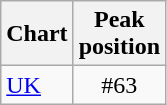<table class="wikitable sortable">
<tr>
<th align="left">Chart</th>
<th style="text-align:center;">Peak<br>position</th>
</tr>
<tr>
<td align="left"><a href='#'>UK</a></td>
<td style="text-align:center;">#63</td>
</tr>
</table>
